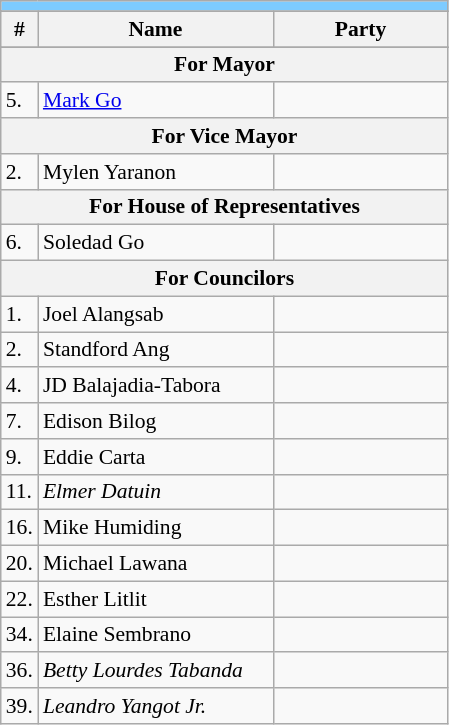<table class="wikitable" style="font-size:90%">
<tr>
<td colspan="5" bgcolor="#7dcbff"></td>
</tr>
<tr>
</tr>
<tr>
<th>#</th>
<th width=150px>Name</th>
<th colspan=2 width=110px>Party</th>
</tr>
<tr>
</tr>
<tr>
<th colspan=5>For Mayor</th>
</tr>
<tr>
<td>5.</td>
<td><a href='#'>Mark Go</a></td>
<td></td>
</tr>
<tr>
<th colspan=5>For Vice Mayor</th>
</tr>
<tr>
<td>2.</td>
<td>Mylen Yaranon</td>
<td></td>
</tr>
<tr>
<th colspan=5>For House of Representatives</th>
</tr>
<tr>
<td>6.</td>
<td>Soledad Go</td>
<td></td>
</tr>
<tr>
<th colspan="5">For Councilors</th>
</tr>
<tr>
<td>1.</td>
<td>Joel Alangsab</td>
<td></td>
</tr>
<tr>
<td>2.</td>
<td>Standford Ang</td>
<td></td>
</tr>
<tr>
<td>4.</td>
<td>JD Balajadia-Tabora</td>
<td></td>
</tr>
<tr>
<td>7.</td>
<td>Edison Bilog</td>
<td></td>
</tr>
<tr>
<td>9.</td>
<td>Eddie Carta</td>
<td></td>
</tr>
<tr>
<td>11.</td>
<td><em>Elmer Datuin</em></td>
<td></td>
</tr>
<tr>
<td>16.</td>
<td>Mike Humiding</td>
<td></td>
</tr>
<tr>
<td>20.</td>
<td>Michael Lawana</td>
<td></td>
</tr>
<tr>
<td>22.</td>
<td>Esther Litlit</td>
<td></td>
</tr>
<tr>
<td>34.</td>
<td>Elaine Sembrano</td>
<td></td>
</tr>
<tr>
<td>36.</td>
<td><em>Betty Lourdes Tabanda</em></td>
<td></td>
</tr>
<tr>
<td>39.</td>
<td><em>Leandro Yangot Jr.</em></td>
<td></td>
</tr>
</table>
